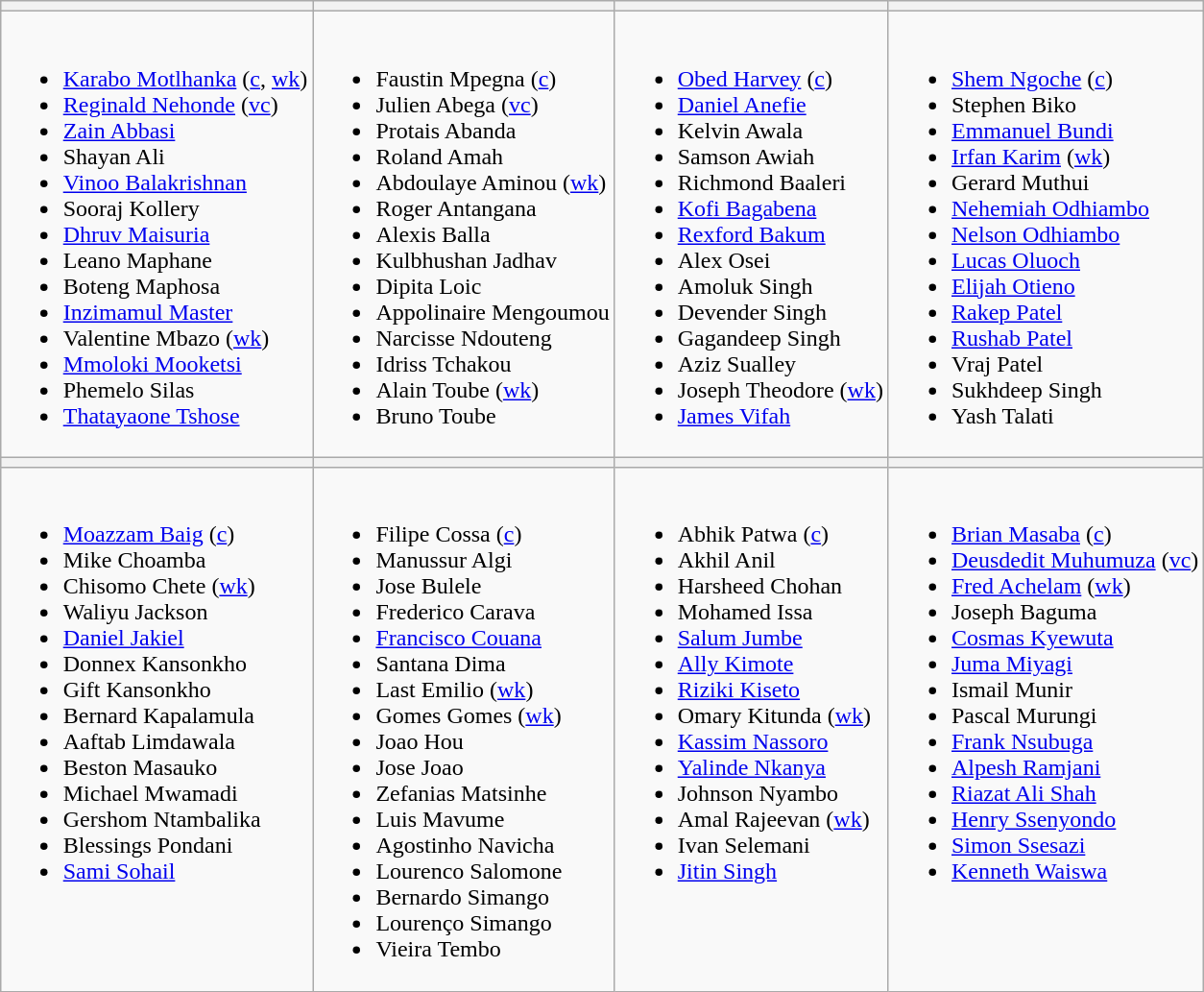<table class="wikitable" style="text-align:left; margin:auto">
<tr>
<th></th>
<th></th>
<th></th>
<th></th>
</tr>
<tr>
<td valign=top><br><ul><li><a href='#'>Karabo Motlhanka</a> (<a href='#'>c</a>, <a href='#'>wk</a>)</li><li><a href='#'>Reginald Nehonde</a> (<a href='#'>vc</a>)</li><li><a href='#'>Zain Abbasi</a></li><li>Shayan Ali</li><li><a href='#'>Vinoo Balakrishnan</a></li><li>Sooraj Kollery</li><li><a href='#'>Dhruv Maisuria</a></li><li>Leano Maphane</li><li>Boteng Maphosa</li><li><a href='#'>Inzimamul Master</a></li><li>Valentine Mbazo (<a href='#'>wk</a>)</li><li><a href='#'>Mmoloki Mooketsi</a></li><li>Phemelo Silas</li><li><a href='#'>Thatayaone Tshose</a></li></ul></td>
<td valign=top><br><ul><li>Faustin Mpegna (<a href='#'>c</a>)</li><li>Julien Abega (<a href='#'>vc</a>)</li><li>Protais Abanda</li><li>Roland Amah</li><li>Abdoulaye Aminou (<a href='#'>wk</a>)</li><li>Roger Antangana</li><li>Alexis Balla</li><li>Kulbhushan Jadhav</li><li>Dipita Loic</li><li>Appolinaire Mengoumou</li><li>Narcisse Ndouteng</li><li>Idriss Tchakou</li><li>Alain Toube (<a href='#'>wk</a>)</li><li>Bruno Toube</li></ul></td>
<td valign=top><br><ul><li><a href='#'>Obed Harvey</a> (<a href='#'>c</a>)</li><li><a href='#'>Daniel Anefie</a></li><li>Kelvin Awala</li><li>Samson Awiah</li><li>Richmond Baaleri</li><li><a href='#'>Kofi Bagabena</a></li><li><a href='#'>Rexford Bakum</a></li><li>Alex Osei</li><li>Amoluk Singh</li><li>Devender Singh</li><li>Gagandeep Singh</li><li>Aziz Sualley</li><li>Joseph Theodore (<a href='#'>wk</a>)</li><li><a href='#'>James Vifah</a></li></ul></td>
<td valign=top><br><ul><li><a href='#'>Shem Ngoche</a> (<a href='#'>c</a>)</li><li>Stephen Biko</li><li><a href='#'>Emmanuel Bundi</a></li><li><a href='#'>Irfan Karim</a> (<a href='#'>wk</a>)</li><li>Gerard Muthui</li><li><a href='#'>Nehemiah Odhiambo</a></li><li><a href='#'>Nelson Odhiambo</a></li><li><a href='#'>Lucas Oluoch</a></li><li><a href='#'>Elijah Otieno</a></li><li><a href='#'>Rakep Patel</a></li><li><a href='#'>Rushab Patel</a></li><li>Vraj Patel</li><li>Sukhdeep Singh</li><li>Yash Talati</li></ul></td>
</tr>
<tr>
<th></th>
<th></th>
<th></th>
<th></th>
</tr>
<tr>
<td valign=top><br><ul><li><a href='#'>Moazzam Baig</a> (<a href='#'>c</a>)</li><li>Mike Choamba</li><li>Chisomo Chete (<a href='#'>wk</a>)</li><li>Waliyu Jackson</li><li><a href='#'>Daniel Jakiel</a></li><li>Donnex Kansonkho</li><li>Gift Kansonkho</li><li>Bernard Kapalamula</li><li>Aaftab Limdawala</li><li>Beston Masauko</li><li>Michael Mwamadi</li><li>Gershom Ntambalika</li><li>Blessings Pondani</li><li><a href='#'>Sami Sohail</a></li></ul></td>
<td valign=top><br><ul><li>Filipe Cossa (<a href='#'>c</a>)</li><li>Manussur Algi</li><li>Jose Bulele</li><li>Frederico Carava</li><li><a href='#'>Francisco Couana</a></li><li>Santana Dima</li><li>Last Emilio (<a href='#'>wk</a>)</li><li>Gomes Gomes (<a href='#'>wk</a>)</li><li>Joao Hou</li><li>Jose Joao</li><li>Zefanias Matsinhe</li><li>Luis Mavume</li><li>Agostinho Navicha</li><li>Lourenco Salomone</li><li>Bernardo Simango</li><li>Lourenço Simango</li><li>Vieira Tembo</li></ul></td>
<td valign=top><br><ul><li>Abhik Patwa (<a href='#'>c</a>)</li><li>Akhil Anil</li><li>Harsheed Chohan</li><li>Mohamed Issa</li><li><a href='#'>Salum Jumbe</a></li><li><a href='#'>Ally Kimote</a></li><li><a href='#'>Riziki Kiseto</a></li><li>Omary Kitunda (<a href='#'>wk</a>)</li><li><a href='#'>Kassim Nassoro</a></li><li><a href='#'>Yalinde Nkanya</a></li><li>Johnson Nyambo</li><li>Amal Rajeevan (<a href='#'>wk</a>)</li><li>Ivan Selemani</li><li><a href='#'>Jitin Singh</a></li></ul></td>
<td valign=top><br><ul><li><a href='#'>Brian Masaba</a> (<a href='#'>c</a>)</li><li><a href='#'>Deusdedit Muhumuza</a> (<a href='#'>vc</a>)</li><li><a href='#'>Fred Achelam</a> (<a href='#'>wk</a>)</li><li>Joseph Baguma</li><li><a href='#'>Cosmas Kyewuta</a></li><li><a href='#'>Juma Miyagi</a></li><li>Ismail Munir</li><li>Pascal Murungi</li><li><a href='#'>Frank Nsubuga</a></li><li><a href='#'>Alpesh Ramjani</a></li><li><a href='#'>Riazat Ali Shah</a></li><li><a href='#'>Henry Ssenyondo</a></li><li><a href='#'>Simon Ssesazi</a></li><li><a href='#'>Kenneth Waiswa</a></li></ul></td>
</tr>
</table>
